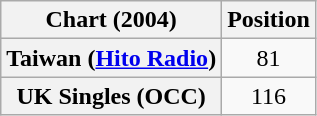<table class="wikitable plainrowheaders" style="text-align:center">
<tr>
<th>Chart (2004)</th>
<th>Position</th>
</tr>
<tr>
<th scope="row">Taiwan (<a href='#'>Hito Radio</a>)</th>
<td>81</td>
</tr>
<tr>
<th scope="row">UK Singles (OCC)</th>
<td>116</td>
</tr>
</table>
